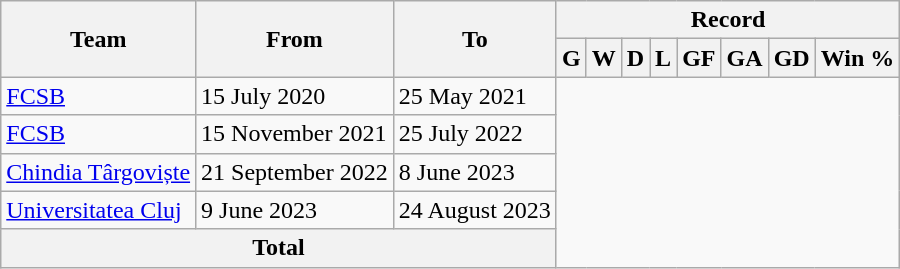<table class="wikitable" style="text-align: center">
<tr>
<th rowspan=2>Team</th>
<th rowspan=2>From</th>
<th rowspan=2>To</th>
<th colspan=8>Record</th>
</tr>
<tr>
<th>G</th>
<th>W</th>
<th>D</th>
<th>L</th>
<th>GF</th>
<th>GA</th>
<th>GD</th>
<th>Win %</th>
</tr>
<tr>
<td align=left> <a href='#'>FCSB</a></td>
<td align=left>15 July 2020</td>
<td align=left>25 May 2021<br></td>
</tr>
<tr>
<td align=left> <a href='#'>FCSB</a></td>
<td align=left>15 November 2021</td>
<td align=left>25 July 2022<br></td>
</tr>
<tr>
<td align=left> <a href='#'>Chindia Târgoviște</a></td>
<td align=left>21 September 2022</td>
<td align=left>8 June 2023<br></td>
</tr>
<tr>
<td align=left> <a href='#'>Universitatea Cluj</a></td>
<td align=left>9 June 2023</td>
<td align=left>24 August 2023<br></td>
</tr>
<tr>
<th colspan="3">Total<br></th>
</tr>
</table>
